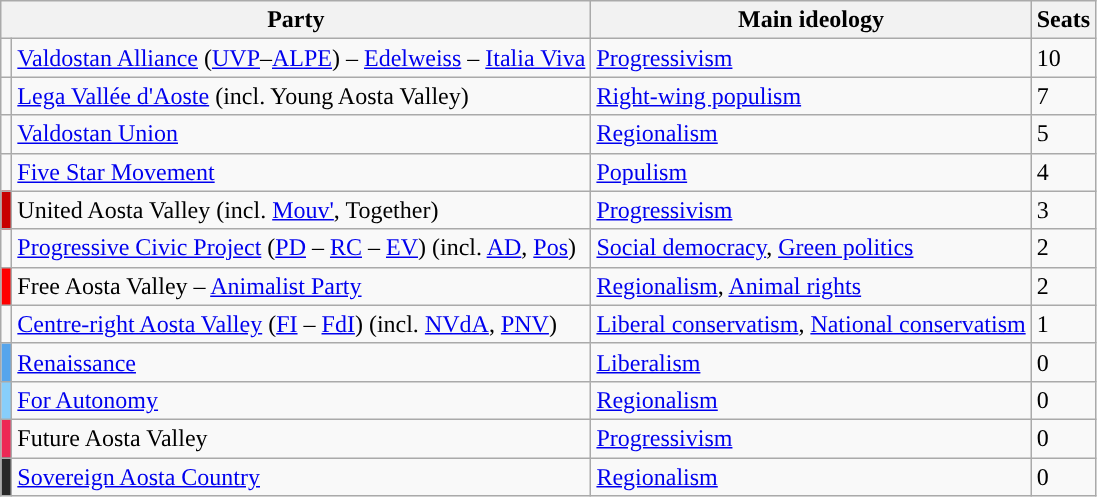<table class="wikitable" style="text-align:left">
<tr>
<th colspan="2">Party</th>
<th>Main ideology</th>
<th>Seats</th>
</tr>
<tr>
<td></td>
<td><a href='#'>Valdostan Alliance</a> (<a href='#'>UVP</a>–<a href='#'>ALPE</a>) – <a href='#'>Edelweiss</a> – <a href='#'>Italia Viva</a></td>
<td><a href='#'>Progressivism</a></td>
<td>10</td>
</tr>
<tr>
<td></td>
<td><a href='#'>Lega Vallée d'Aoste</a> (incl. Young Aosta Valley)</td>
<td><a href='#'>Right-wing populism</a></td>
<td>7</td>
</tr>
<tr>
<td style="background-color:"></td>
<td><a href='#'>Valdostan Union</a></td>
<td><a href='#'>Regionalism</a></td>
<td>5</td>
</tr>
<tr>
<td style="background-color:"></td>
<td><a href='#'>Five Star Movement</a></td>
<td><a href='#'>Populism</a></td>
<td>4</td>
</tr>
<tr>
<td style="color:inherit;background:#C80000"></td>
<td>United Aosta Valley (incl. <a href='#'>Mouv'</a>, Together)</td>
<td><a href='#'>Progressivism</a></td>
<td>3</td>
</tr>
<tr>
<td></td>
<td><a href='#'>Progressive Civic Project</a> (<a href='#'>PD</a> – <a href='#'>RC</a> – <a href='#'>EV</a>) (incl. <a href='#'>AD</a>, <a href='#'>Pos</a>)</td>
<td><a href='#'>Social democracy</a>, <a href='#'>Green politics</a></td>
<td>2</td>
</tr>
<tr>
<td style="color:inherit;background:#Ff0000"></td>
<td>Free Aosta Valley – <a href='#'>Animalist Party</a></td>
<td><a href='#'>Regionalism</a>, <a href='#'>Animal rights</a></td>
<td>2</td>
</tr>
<tr>
<td></td>
<td><a href='#'>Centre-right Aosta Valley</a> (<a href='#'>FI</a> – <a href='#'>FdI</a>) (incl. <a href='#'>NVdA</a>, <a href='#'>PNV</a>)</td>
<td><a href='#'>Liberal conservatism</a>, <a href='#'>National conservatism</a></td>
<td>1</td>
</tr>
<tr>
<td style="color:inherit;background:#56A5EC"></td>
<td><a href='#'>Renaissance</a></td>
<td><a href='#'>Liberalism</a></td>
<td>0</td>
</tr>
<tr>
<td style="color:inherit;background:#87cefa"></td>
<td style="text-align:left;"><a href='#'>For Autonomy</a></td>
<td><a href='#'>Regionalism</a></td>
<td>0</td>
</tr>
<tr>
<td style="color:inherit;background:#ED2855"></td>
<td>Future Aosta Valley</td>
<td><a href='#'>Progressivism</a></td>
<td>0</td>
</tr>
<tr>
<td style="color:inherit;background:#282828"></td>
<td><a href='#'>Sovereign Aosta Country</a></td>
<td><a href='#'>Regionalism</a></td>
<td>0</td>
</tr>
</table>
